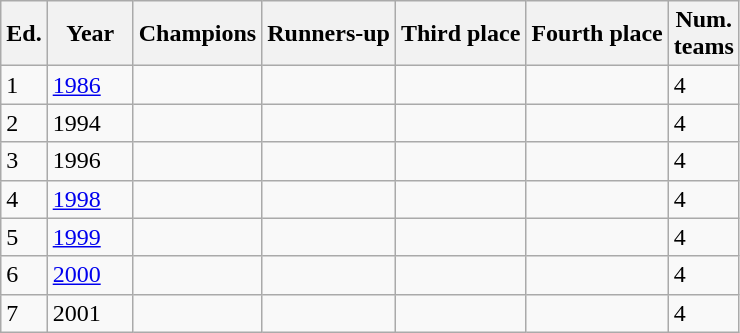<table class="wikitable sortable" style="text-align:; width:; font-size:;">
<tr>
<th>Ed.</th>
<th width=50px>Year</th>
<th>Champions</th>
<th>Runners-up</th>
<th>Third place</th>
<th>Fourth place</th>
<th>Num.<br>teams</th>
</tr>
<tr>
<td>1</td>
<td><a href='#'>1986</a></td>
<td><strong></strong></td>
<td><strong></strong></td>
<td></td>
<td></td>
<td>4</td>
</tr>
<tr>
<td>2</td>
<td>1994</td>
<td><strong></strong></td>
<td></td>
<td></td>
<td></td>
<td>4</td>
</tr>
<tr>
<td>3</td>
<td>1996</td>
<td><strong></strong></td>
<td></td>
<td></td>
<td></td>
<td>4</td>
</tr>
<tr>
<td>4</td>
<td><a href='#'>1998</a></td>
<td><strong></strong></td>
<td></td>
<td></td>
<td></td>
<td>4</td>
</tr>
<tr>
<td>5</td>
<td><a href='#'>1999</a></td>
<td><strong></strong></td>
<td></td>
<td></td>
<td></td>
<td>4</td>
</tr>
<tr>
<td>6</td>
<td><a href='#'>2000</a></td>
<td><strong></strong></td>
<td></td>
<td></td>
<td></td>
<td>4</td>
</tr>
<tr>
<td>7</td>
<td>2001</td>
<td><strong></strong></td>
<td></td>
<td></td>
<td></td>
<td>4</td>
</tr>
</table>
